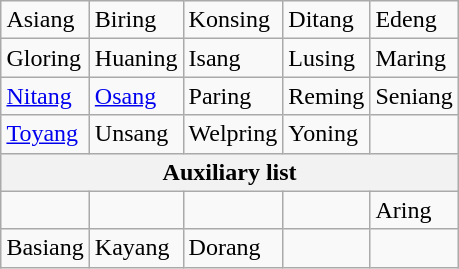<table class="wikitable" align=right>
<tr>
<td>Asiang</td>
<td>Biring</td>
<td>Konsing</td>
<td>Ditang</td>
<td>Edeng</td>
</tr>
<tr>
<td>Gloring</td>
<td>Huaning</td>
<td>Isang</td>
<td>Lusing</td>
<td>Maring</td>
</tr>
<tr>
<td><a href='#'>Nitang</a></td>
<td><a href='#'>Osang</a></td>
<td>Paring</td>
<td>Reming</td>
<td>Seniang</td>
</tr>
<tr>
<td><a href='#'>Toyang</a></td>
<td>Unsang</td>
<td>Welpring</td>
<td>Yoning</td>
<td></td>
</tr>
<tr>
<th colspan=5>Auxiliary list</th>
</tr>
<tr>
<td></td>
<td></td>
<td></td>
<td></td>
<td>Aring</td>
</tr>
<tr>
<td>Basiang</td>
<td>Kayang</td>
<td>Dorang</td>
<td></td>
<td></td>
</tr>
</table>
